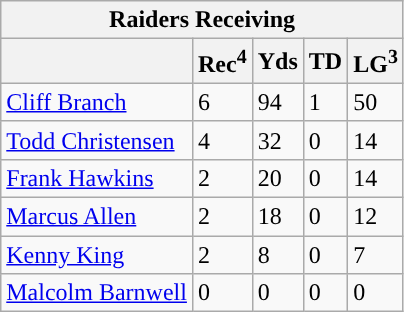<table class="wikitable">
<tr>
<th colspan="5">Raiders Receiving</th>
</tr>
<tr>
<th></th>
<th>Rec<sup>4</sup></th>
<th>Yds</th>
<th>TD</th>
<th>LG<sup>3</sup></th>
</tr>
<tr>
<td><a href='#'>Cliff Branch</a></td>
<td>6</td>
<td>94</td>
<td>1</td>
<td>50</td>
</tr>
<tr>
<td><a href='#'>Todd Christensen</a></td>
<td>4</td>
<td>32</td>
<td>0</td>
<td>14</td>
</tr>
<tr>
<td><a href='#'>Frank Hawkins</a></td>
<td>2</td>
<td>20</td>
<td>0</td>
<td>14</td>
</tr>
<tr>
<td><a href='#'>Marcus Allen</a></td>
<td>2</td>
<td>18</td>
<td>0</td>
<td>12</td>
</tr>
<tr>
<td><a href='#'>Kenny King</a></td>
<td>2</td>
<td>8</td>
<td>0</td>
<td>7</td>
</tr>
<tr>
<td><a href='#'>Malcolm Barnwell</a></td>
<td>0</td>
<td>0</td>
<td>0</td>
<td>0</td>
</tr>
</table>
